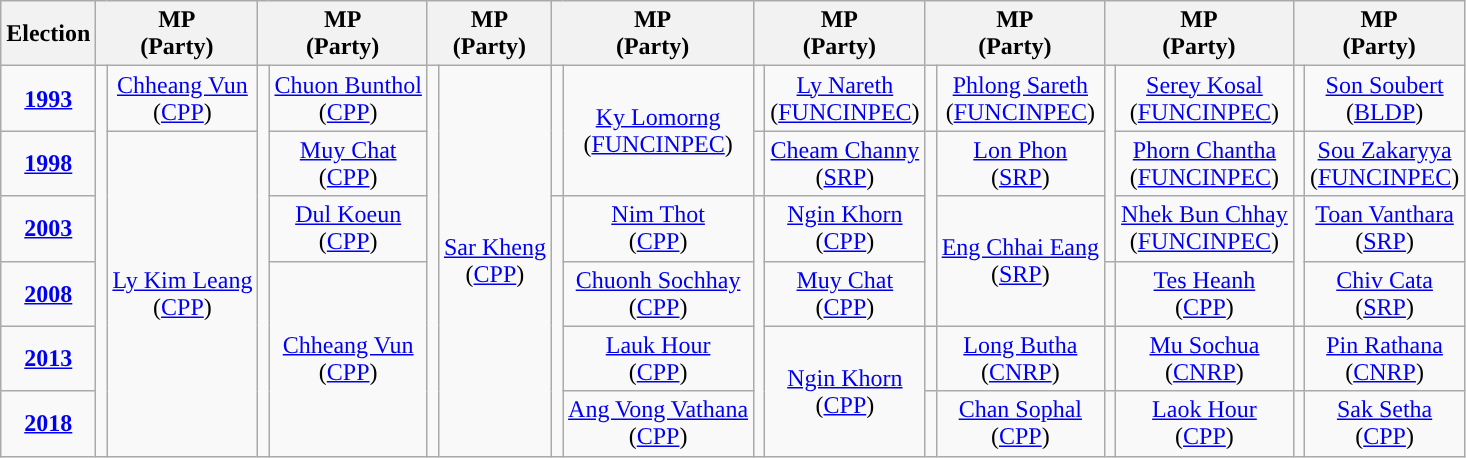<table class="wikitable" style="text-align:center">
<tr>
<th>Election</th>
<th colspan=2>MP<br>(Party)</th>
<th colspan=2>MP<br>(Party)</th>
<th colspan=2>MP<br>(Party)</th>
<th colspan=2>MP<br>(Party)</th>
<th colspan=2>MP<br>(Party)</th>
<th colspan=2>MP<br>(Party)</th>
<th colspan=2>MP<br>(Party)</th>
<th colspan=2>MP<br>(Party)</th>
</tr>
<tr>
<td><strong><a href='#'>1993</a></strong></td>
<td rowspan=6; style="background-color: "></td>
<td rowspan=1><a href='#'>Chheang Vun</a><br>(<a href='#'>CPP</a>)</td>
<td rowspan=6; style="background-color: "></td>
<td rowspan=1><a href='#'>Chuon Bunthol</a><br>(<a href='#'>CPP</a>)</td>
<td rowspan=6; style="background-color: "></td>
<td rowspan=6><a href='#'>Sar Kheng</a><br>(<a href='#'>CPP</a>)</td>
<td rowspan=2; style="background-color: "></td>
<td rowspan=2><a href='#'>Ky Lomorng</a><br>(<a href='#'>FUNCINPEC</a>)</td>
<td rowspan=1; style="background-color: "></td>
<td rowspan=1><a href='#'>Ly Nareth</a><br>(<a href='#'>FUNCINPEC</a>)</td>
<td rowspan=1; style="background-color: "></td>
<td rowspan=1><a href='#'>Phlong Sareth</a><br>(<a href='#'>FUNCINPEC</a>)</td>
<td rowspan=3; style="background-color: "></td>
<td rowspan=1><a href='#'>Serey Kosal</a><br>(<a href='#'>FUNCINPEC</a>)</td>
<td rowspan=1; style="background-color: "></td>
<td rowspan=1><a href='#'>Son Soubert</a><br>(<a href='#'>BLDP</a>)</td>
</tr>
<tr>
<td><strong><a href='#'>1998</a></strong></td>
<td rowspan=5><a href='#'>Ly Kim Leang</a><br>(<a href='#'>CPP</a>)</td>
<td rowspan=1><a href='#'>Muy Chat</a><br>(<a href='#'>CPP</a>)</td>
<td rowspan=1; style="background-color: "></td>
<td rowspan=1><a href='#'>Cheam Channy</a><br>(<a href='#'>SRP</a>)</td>
<td rowspan=3; style="background-color: "></td>
<td rowspan=1><a href='#'>Lon Phon</a><br>(<a href='#'>SRP</a>)</td>
<td rowspan=1><a href='#'>Phorn Chantha</a><br>(<a href='#'>FUNCINPEC</a>)</td>
<td rowspan=1; style="background-color: "></td>
<td rowspan=1><a href='#'>Sou Zakaryya</a><br>(<a href='#'>FUNCINPEC</a>)</td>
</tr>
<tr>
<td><strong><a href='#'>2003</a></strong></td>
<td rowspan=1><a href='#'>Dul Koeun</a><br>(<a href='#'>CPP</a>)</td>
<td rowspan=4; style="background-color: "></td>
<td rowspan=1><a href='#'>Nim Thot</a><br>(<a href='#'>CPP</a>)</td>
<td rowspan=4; style="background-color: "></td>
<td rowspan=1><a href='#'>Ngin Khorn</a><br>(<a href='#'>CPP</a>)</td>
<td rowspan=2><a href='#'>Eng Chhai Eang</a><br>(<a href='#'>SRP</a>)</td>
<td rowspan=1><a href='#'>Nhek Bun Chhay</a><br>(<a href='#'>FUNCINPEC</a>)</td>
<td rowspan=2; style="background-color: "></td>
<td rowspan=1><a href='#'>Toan Vanthara</a><br>(<a href='#'>SRP</a>)</td>
</tr>
<tr>
<td><strong><a href='#'>2008</a></strong></td>
<td rowspan=3><a href='#'>Chheang Vun</a><br>(<a href='#'>CPP</a>)</td>
<td rowspan=1><a href='#'>Chuonh Sochhay</a><br>(<a href='#'>CPP</a>)</td>
<td rowspan=1><a href='#'>Muy Chat</a><br>(<a href='#'>CPP</a>)</td>
<td rowspan=1; style="background-color: "></td>
<td rowspan=1><a href='#'>Tes Heanh</a><br>(<a href='#'>CPP</a>)</td>
<td rowspan=1><a href='#'>Chiv Cata</a><br>(<a href='#'>SRP</a>)</td>
</tr>
<tr>
<td><strong><a href='#'>2013</a></strong></td>
<td rowspan=1><a href='#'>Lauk Hour</a><br>(<a href='#'>CPP</a>)</td>
<td rowspan=2><a href='#'>Ngin Khorn</a><br>(<a href='#'>CPP</a>)</td>
<td rowspan=1; style="background-color: "></td>
<td rowspan=1><a href='#'>Long Butha</a><br>(<a href='#'>CNRP</a>)</td>
<td rowspan=1; style="background-color: "></td>
<td rowspan=1><a href='#'>Mu Sochua</a><br>(<a href='#'>CNRP</a>)</td>
<td rowspan=1; style="background-color: "></td>
<td rowspan=1><a href='#'>Pin Rathana</a><br>(<a href='#'>CNRP</a>)</td>
</tr>
<tr>
<td><strong><a href='#'>2018</a></strong></td>
<td rowspan=1><a href='#'>Ang Vong Vathana</a><br>(<a href='#'>CPP</a>)</td>
<td rowspan=1; style="background-color: "></td>
<td rowspan=1><a href='#'>Chan Sophal</a><br>(<a href='#'>CPP</a>)</td>
<td rowspan=1; style="background-color: "></td>
<td rowspan=1><a href='#'>Laok Hour</a><br>(<a href='#'>CPP</a>)</td>
<td rowspan=1; style="background-color: "></td>
<td rowspan=1><a href='#'>Sak Setha</a><br>(<a href='#'>CPP</a>)</td>
</tr>
</table>
